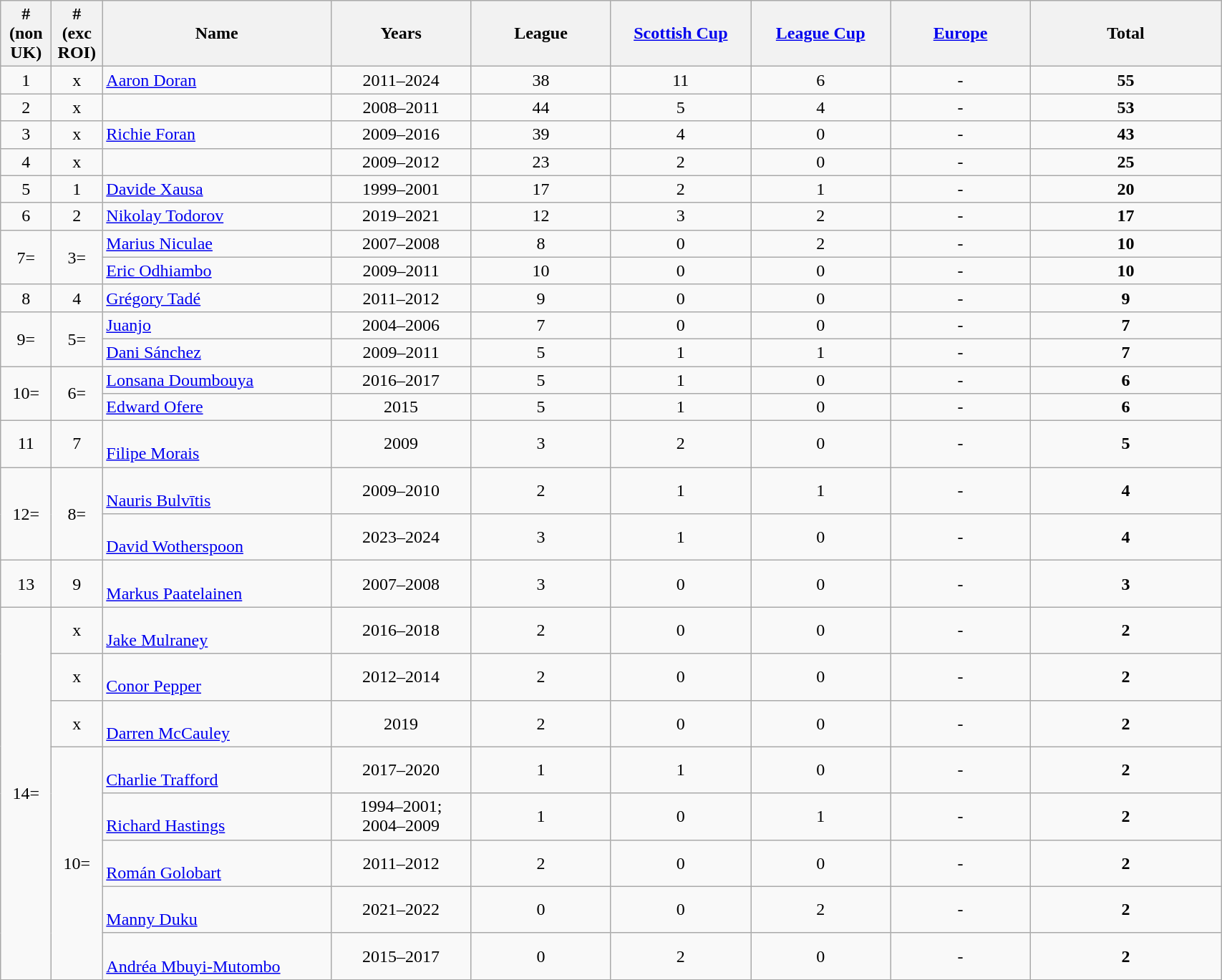<table class="wikitable sortable" style="text-align:center; width:90%;">
<tr>
<th width="4%">#<br>(non UK)</th>
<th width="4%">#<br>(exc ROI)</th>
<th width="18%">Name</th>
<th width="11%">Years</th>
<th width="11%">League</th>
<th width="11%"><a href='#'>Scottish Cup</a></th>
<th width="11%"><a href='#'>League Cup</a></th>
<th width="11%"><a href='#'>Europe</a></th>
<th width="15%">Total</th>
</tr>
<tr>
<td>1</td>
<td>x</td>
<td align="left"> <a href='#'>Aaron Doran</a></td>
<td>2011–2024</td>
<td>38</td>
<td>11</td>
<td>6</td>
<td>-</td>
<td><strong>55</strong></td>
</tr>
<tr>
<td>2</td>
<td>x</td>
<td align="left"> </td>
<td>2008–2011</td>
<td>44</td>
<td>5</td>
<td>4</td>
<td>-</td>
<td><strong>53</strong></td>
</tr>
<tr>
<td>3</td>
<td>x</td>
<td align="left"> <a href='#'>Richie Foran</a></td>
<td>2009–2016</td>
<td>39</td>
<td>4</td>
<td>0</td>
<td>-</td>
<td><strong>43</strong></td>
</tr>
<tr>
<td>4</td>
<td>x</td>
<td align="left"> </td>
<td>2009–2012</td>
<td>23</td>
<td>2</td>
<td>0</td>
<td>-</td>
<td><strong>25</strong></td>
</tr>
<tr>
<td>5</td>
<td>1</td>
<td align="left"> <a href='#'>Davide Xausa</a></td>
<td>1999–2001</td>
<td>17</td>
<td>2</td>
<td>1</td>
<td>-</td>
<td><strong>20</strong></td>
</tr>
<tr>
<td>6</td>
<td>2</td>
<td align="left"> <a href='#'>Nikolay Todorov</a></td>
<td>2019–2021</td>
<td>12</td>
<td>3</td>
<td>2</td>
<td>-</td>
<td><strong>17</strong></td>
</tr>
<tr>
<td rowspan="2">7=</td>
<td rowspan="2">3=</td>
<td align="left"> <a href='#'>Marius Niculae</a></td>
<td>2007–2008</td>
<td>8</td>
<td>0</td>
<td>2</td>
<td>-</td>
<td><strong>10</strong></td>
</tr>
<tr>
<td align="left"> <a href='#'>Eric Odhiambo</a></td>
<td>2009–2011</td>
<td>10</td>
<td>0</td>
<td>0</td>
<td>-</td>
<td><strong>10</strong></td>
</tr>
<tr>
<td>8</td>
<td>4</td>
<td align="left"> <a href='#'>Grégory Tadé</a></td>
<td>2011–2012</td>
<td>9</td>
<td>0</td>
<td>0</td>
<td>-</td>
<td><strong>9</strong></td>
</tr>
<tr>
<td rowspan="2">9=</td>
<td rowspan="2">5=</td>
<td align="left"> <a href='#'>Juanjo</a></td>
<td>2004–2006</td>
<td>7</td>
<td>0</td>
<td>0</td>
<td>-</td>
<td><strong>7</strong></td>
</tr>
<tr>
<td align="left"> <a href='#'>Dani Sánchez</a></td>
<td>2009–2011</td>
<td>5</td>
<td>1</td>
<td>1</td>
<td>-</td>
<td><strong>7</strong></td>
</tr>
<tr>
<td rowspan="2">10=</td>
<td rowspan="2">6=</td>
<td align="left"> <a href='#'>Lonsana Doumbouya</a></td>
<td>2016–2017</td>
<td>5</td>
<td>1</td>
<td>0</td>
<td>-</td>
<td><strong>6</strong></td>
</tr>
<tr>
<td align="left"> <a href='#'>Edward Ofere</a></td>
<td>2015</td>
<td>5</td>
<td>1</td>
<td>0</td>
<td>-</td>
<td><strong>6</strong></td>
</tr>
<tr>
<td>11</td>
<td>7</td>
<td align="left"><br> <a href='#'>Filipe Morais</a></td>
<td>2009</td>
<td>3</td>
<td>2</td>
<td>0</td>
<td>-</td>
<td><strong>5</strong></td>
</tr>
<tr>
<td rowspan="2">12=</td>
<td rowspan="2">8=</td>
<td align="left"><br> <a href='#'>Nauris Bulvītis</a></td>
<td>2009–2010</td>
<td>2</td>
<td>1</td>
<td>1</td>
<td>-</td>
<td><strong>4</strong></td>
</tr>
<tr>
<td align="left"><br> <a href='#'>David Wotherspoon</a></td>
<td>2023–2024</td>
<td>3</td>
<td>1</td>
<td>0</td>
<td>-</td>
<td><strong>4</strong></td>
</tr>
<tr>
<td>13</td>
<td>9</td>
<td align="left"><br> <a href='#'>Markus Paatelainen</a></td>
<td>2007–2008</td>
<td>3</td>
<td>0</td>
<td>0</td>
<td>-</td>
<td><strong>3</strong></td>
</tr>
<tr>
<td rowspan="8">14=</td>
<td>x</td>
<td align="left"><br> <a href='#'>Jake Mulraney</a></td>
<td>2016–2018</td>
<td>2</td>
<td>0</td>
<td>0</td>
<td>-</td>
<td><strong>2</strong></td>
</tr>
<tr>
<td>x</td>
<td align="left"><br> <a href='#'>Conor Pepper</a></td>
<td>2012–2014</td>
<td>2</td>
<td>0</td>
<td>0</td>
<td>-</td>
<td><strong>2</strong></td>
</tr>
<tr>
<td>x</td>
<td align="left"><br> <a href='#'>Darren McCauley</a></td>
<td>2019</td>
<td>2</td>
<td>0</td>
<td>0</td>
<td>-</td>
<td><strong>2</strong></td>
</tr>
<tr>
<td rowspan="5">10=</td>
<td align="left"><br> <a href='#'>Charlie Trafford</a></td>
<td>2017–2020</td>
<td>1</td>
<td>1</td>
<td>0</td>
<td>-</td>
<td><strong>2</strong></td>
</tr>
<tr>
<td align="left"><br> <a href='#'>Richard Hastings</a></td>
<td>1994–2001;<br>2004–2009</td>
<td>1</td>
<td>0</td>
<td>1</td>
<td>-</td>
<td><strong>2</strong></td>
</tr>
<tr>
<td align="left"><br> <a href='#'>Román Golobart</a></td>
<td>2011–2012</td>
<td>2</td>
<td>0</td>
<td>0</td>
<td>-</td>
<td><strong>2</strong></td>
</tr>
<tr>
<td align="left"><br> <a href='#'>Manny Duku</a></td>
<td>2021–2022</td>
<td>0</td>
<td>0</td>
<td>2</td>
<td>-</td>
<td><strong>2</strong></td>
</tr>
<tr>
<td align="left"><br> <a href='#'>Andréa Mbuyi-Mutombo</a></td>
<td>2015–2017</td>
<td>0</td>
<td>2</td>
<td>0</td>
<td>-</td>
<td><strong>2</strong></td>
</tr>
</table>
